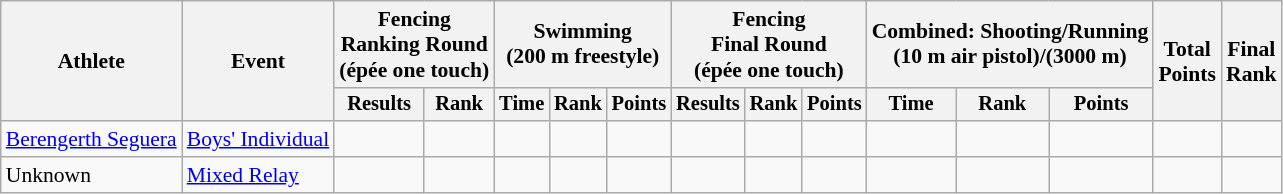<table class="wikitable" style="font-size:90%;">
<tr>
<th rowspan=2>Athlete</th>
<th rowspan=2>Event</th>
<th colspan=2>Fencing<br>Ranking Round<br><span>(épée one touch)</span></th>
<th colspan=3>Swimming<br><span>(200 m freestyle)</span></th>
<th colspan=3>Fencing<br>Final Round<br><span>(épée one touch)</span></th>
<th colspan=3>Combined: Shooting/Running<br><span>(10 m air pistol)/(3000 m)</span></th>
<th rowspan=2>Total<br>Points</th>
<th rowspan=2>Final<br>Rank</th>
</tr>
<tr style="font-size:95%">
<th>Results</th>
<th>Rank</th>
<th>Time</th>
<th>Rank</th>
<th>Points</th>
<th>Results</th>
<th>Rank</th>
<th>Points</th>
<th>Time</th>
<th>Rank</th>
<th>Points</th>
</tr>
<tr align=center>
<td align=left><a href='#'>Berengerth Seguera</a></td>
<td align=left><a href='#'>Boys' Individual</a></td>
<td></td>
<td></td>
<td></td>
<td></td>
<td></td>
<td></td>
<td></td>
<td></td>
<td></td>
<td></td>
<td></td>
<td></td>
<td></td>
</tr>
<tr align=center>
<td align=left>Unknown<br></td>
<td align=left><a href='#'>Mixed Relay</a></td>
<td></td>
<td></td>
<td></td>
<td></td>
<td></td>
<td></td>
<td></td>
<td></td>
<td></td>
<td></td>
<td></td>
<td></td>
<td></td>
</tr>
</table>
